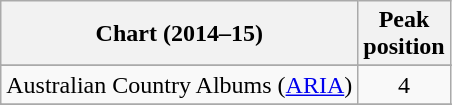<table class="wikitable sortable">
<tr>
<th>Chart (2014–15)</th>
<th>Peak<br>position</th>
</tr>
<tr>
</tr>
<tr>
<td>Australian Country Albums (<a href='#'>ARIA</a>)</td>
<td style="text-align:center;">4</td>
</tr>
<tr>
</tr>
<tr>
</tr>
<tr>
</tr>
<tr>
</tr>
<tr>
</tr>
<tr>
</tr>
<tr>
</tr>
</table>
